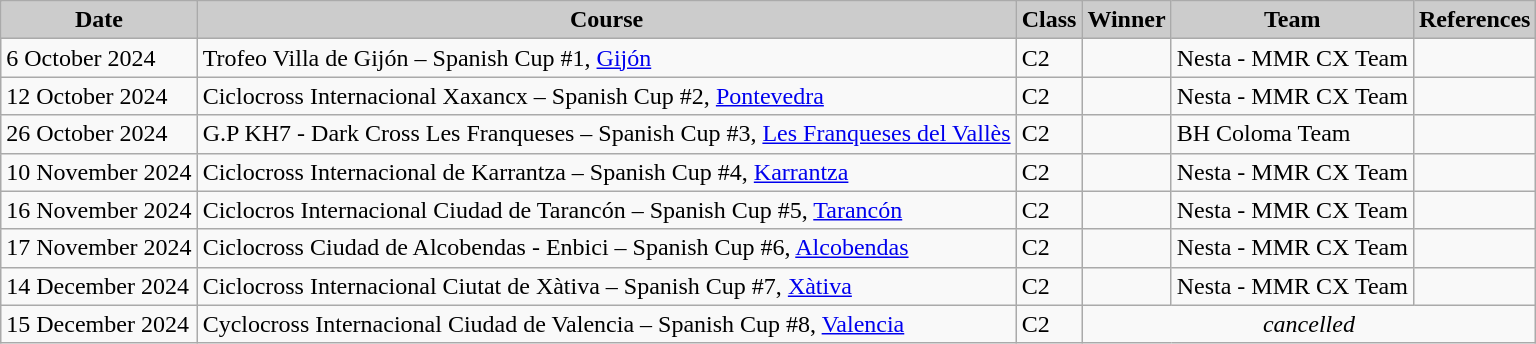<table class="wikitable sortable alternance ">
<tr>
<th scope="col" style="background-color:#CCCCCC;">Date</th>
<th scope="col" style="background-color:#CCCCCC;">Course</th>
<th scope="col" style="background-color:#CCCCCC;">Class</th>
<th scope="col" style="background-color:#CCCCCC;">Winner</th>
<th scope="col" style="background-color:#CCCCCC;">Team</th>
<th scope="col" style="background-color:#CCCCCC;">References</th>
</tr>
<tr>
<td>6 October 2024</td>
<td> Trofeo Villa de Gijón – Spanish Cup #1, <a href='#'>Gijón</a></td>
<td>C2</td>
<td></td>
<td>Nesta - MMR CX Team</td>
<td></td>
</tr>
<tr>
<td>12 October 2024</td>
<td> Ciclocross Internacional Xaxancx – Spanish Cup #2, <a href='#'>Pontevedra</a></td>
<td>C2</td>
<td></td>
<td>Nesta - MMR CX Team</td>
<td></td>
</tr>
<tr>
<td>26 October 2024</td>
<td> G.P KH7 - Dark Cross Les Franqueses – Spanish Cup #3, <a href='#'>Les Franqueses del Vallès</a></td>
<td>C2</td>
<td></td>
<td>BH Coloma Team</td>
<td></td>
</tr>
<tr>
<td>10 November 2024</td>
<td> Ciclocross Internacional de Karrantza – Spanish Cup #4, <a href='#'>Karrantza</a></td>
<td>C2</td>
<td></td>
<td>Nesta - MMR CX Team</td>
<td></td>
</tr>
<tr>
<td>16 November 2024</td>
<td> Ciclocros Internacional Ciudad de Tarancón – Spanish Cup #5, <a href='#'>Tarancón</a></td>
<td>C2</td>
<td></td>
<td>Nesta - MMR CX Team</td>
<td></td>
</tr>
<tr>
<td>17 November 2024</td>
<td> Ciclocross Ciudad de Alcobendas - Enbici – Spanish Cup #6, <a href='#'>Alcobendas</a></td>
<td>C2</td>
<td></td>
<td>Nesta - MMR CX Team</td>
<td></td>
</tr>
<tr>
<td>14 December 2024</td>
<td> Ciclocross Internacional Ciutat de Xàtiva – Spanish Cup #7, <a href='#'>Xàtiva</a></td>
<td>C2</td>
<td></td>
<td>Nesta - MMR CX Team</td>
<td></td>
</tr>
<tr>
<td>15 December 2024</td>
<td> Cyclocross Internacional Ciudad de Valencia – Spanish Cup #8, <a href='#'>Valencia</a></td>
<td>C2</td>
<td align=center colspan="3"><em>cancelled</em></td>
</tr>
</table>
